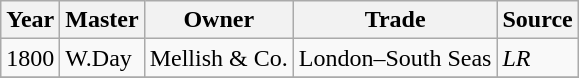<table class=" wikitable">
<tr>
<th>Year</th>
<th>Master</th>
<th>Owner</th>
<th>Trade</th>
<th>Source</th>
</tr>
<tr>
<td>1800</td>
<td>W.Day</td>
<td>Mellish & Co.</td>
<td>London–South Seas</td>
<td><em>LR</em></td>
</tr>
<tr>
</tr>
</table>
